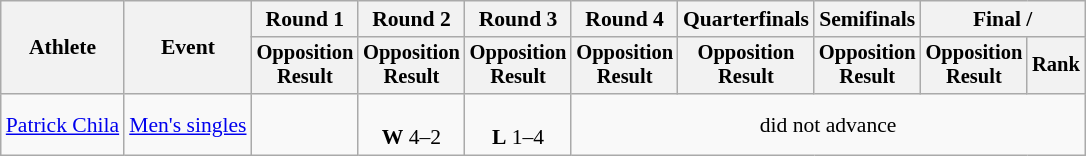<table class="wikitable" style="font-size:90%">
<tr>
<th rowspan="2">Athlete</th>
<th rowspan="2">Event</th>
<th>Round 1</th>
<th>Round 2</th>
<th>Round 3</th>
<th>Round 4</th>
<th>Quarterfinals</th>
<th>Semifinals</th>
<th colspan=2>Final / </th>
</tr>
<tr style="font-size:95%">
<th>Opposition<br>Result</th>
<th>Opposition<br>Result</th>
<th>Opposition<br>Result</th>
<th>Opposition<br>Result</th>
<th>Opposition<br>Result</th>
<th>Opposition<br>Result</th>
<th>Opposition<br>Result</th>
<th>Rank</th>
</tr>
<tr align=center>
<td align=left><a href='#'>Patrick Chila</a></td>
<td align=left><a href='#'>Men's singles</a></td>
<td></td>
<td><br><strong>W</strong> 4–2</td>
<td><br><strong>L</strong> 1–4</td>
<td colspan=5>did not advance</td>
</tr>
</table>
